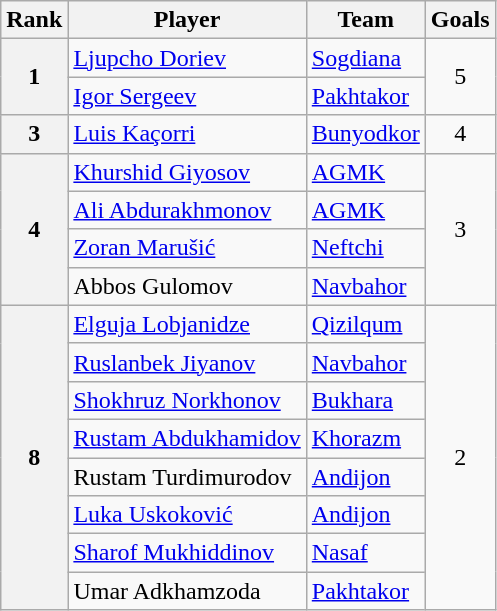<table class="wikitable" style="text-align:center">
<tr>
<th>Rank</th>
<th>Player</th>
<th>Team</th>
<th>Goals</th>
</tr>
<tr>
<th rowspan="2">1</th>
<td align="left"> <a href='#'>Ljupcho Doriev</a></td>
<td align="left"><a href='#'>Sogdiana</a></td>
<td rowspan="2">5</td>
</tr>
<tr>
<td align="left"> <a href='#'>Igor Sergeev</a></td>
<td align="left"><a href='#'>Pakhtakor</a></td>
</tr>
<tr>
<th>3</th>
<td align="left"> <a href='#'>Luis Kaçorri</a></td>
<td align="left"><a href='#'>Bunyodkor</a></td>
<td>4</td>
</tr>
<tr>
<th rowspan="4">4</th>
<td align="left"> <a href='#'>Khurshid Giyosov</a></td>
<td align="left"><a href='#'>AGMK</a></td>
<td rowspan="4">3</td>
</tr>
<tr>
<td align="left"> <a href='#'>Ali Abdurakhmonov</a></td>
<td align="left"><a href='#'>AGMK</a></td>
</tr>
<tr>
<td align="left"> <a href='#'>Zoran Marušić</a></td>
<td align="left"><a href='#'>Neftchi</a></td>
</tr>
<tr>
<td align="left"> Abbos Gulomov</td>
<td align="left"><a href='#'>Navbahor</a></td>
</tr>
<tr>
<th rowspan="8">8</th>
<td align="left"> <a href='#'>Elguja Lobjanidze</a></td>
<td align="left"><a href='#'>Qizilqum</a></td>
<td rowspan="8">2</td>
</tr>
<tr>
<td align="left"> <a href='#'>Ruslanbek Jiyanov</a></td>
<td align="left"><a href='#'>Navbahor</a></td>
</tr>
<tr>
<td align="left"> <a href='#'>Shokhruz Norkhonov</a></td>
<td align="left"><a href='#'>Bukhara</a></td>
</tr>
<tr>
<td align="left"> <a href='#'>Rustam Abdukhamidov</a></td>
<td align="left"><a href='#'>Khorazm</a></td>
</tr>
<tr>
<td align="left"> Rustam Turdimurodov</td>
<td align="left"><a href='#'>Andijon</a></td>
</tr>
<tr>
<td align="left"> <a href='#'>Luka Uskoković</a></td>
<td align="left"><a href='#'>Andijon</a></td>
</tr>
<tr>
<td align="left"> <a href='#'>Sharof Mukhiddinov</a></td>
<td align="left"><a href='#'>Nasaf</a></td>
</tr>
<tr>
<td align="left"> Umar Adkhamzoda</td>
<td align="left"><a href='#'>Pakhtakor</a></td>
</tr>
</table>
